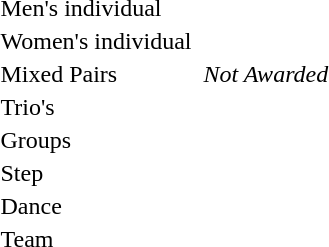<table>
<tr>
<td>Men's individual</td>
<td></td>
<td></td>
<td></td>
</tr>
<tr>
<td>Women's individual</td>
<td></td>
<td></td>
<td></td>
</tr>
<tr>
<td>Mixed Pairs</td>
<td><br></td>
<td><em>Not Awarded</em></td>
<td></td>
</tr>
<tr>
<td>Trio's</td>
<td></td>
<td></td>
<td></td>
</tr>
<tr>
<td>Groups</td>
<td></td>
<td></td>
<td></td>
</tr>
<tr>
<td>Step</td>
<td></td>
<td></td>
<td></td>
</tr>
<tr>
<td>Dance</td>
<td></td>
<td></td>
<td></td>
</tr>
<tr>
<td>Team</td>
<td></td>
<td></td>
<td></td>
</tr>
</table>
